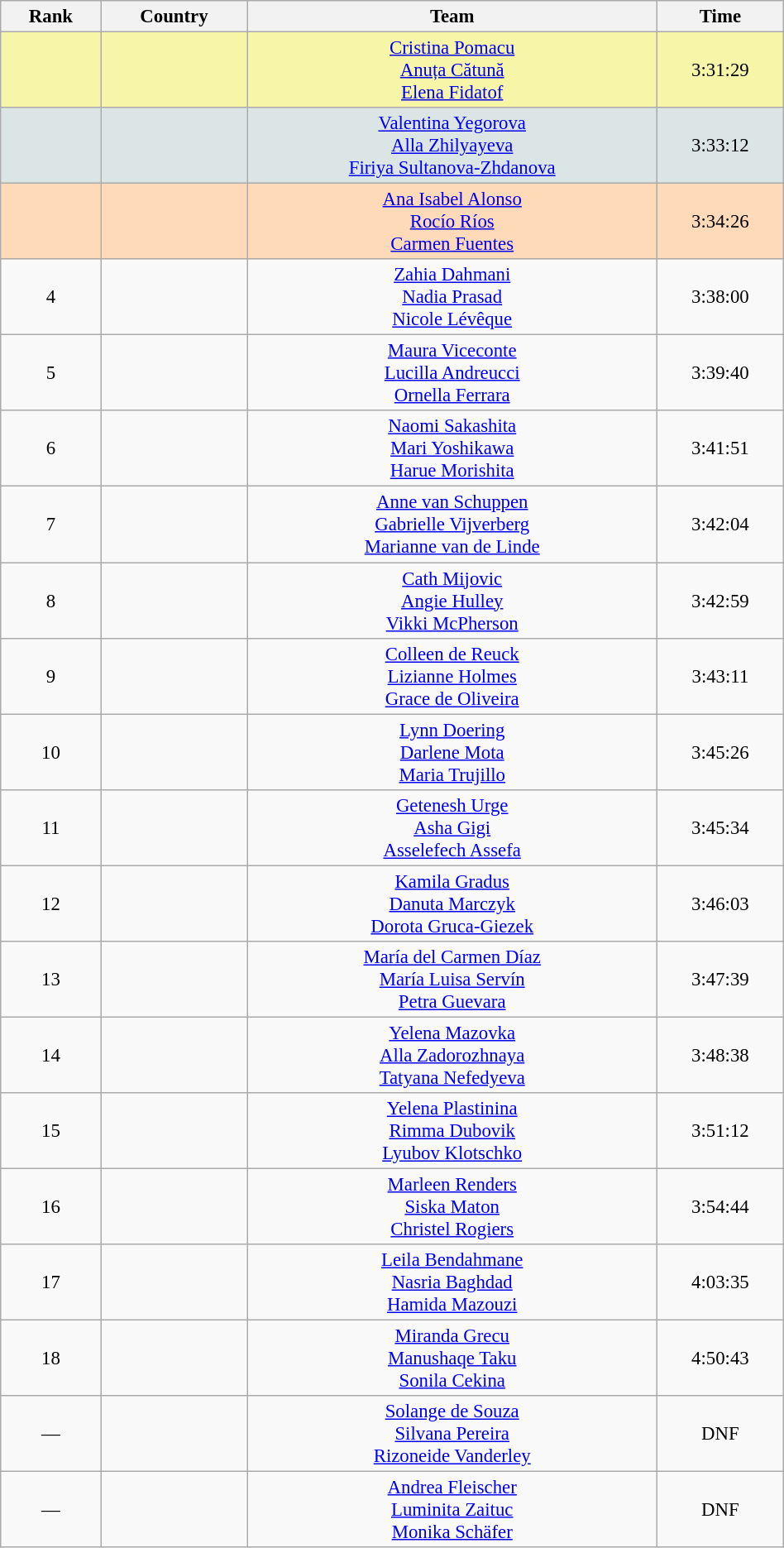<table class="wikitable sortable" style=" text-align:center; font-size:95%;" width="50%">
<tr>
<th>Rank</th>
<th>Country</th>
<th>Team</th>
<th>Time</th>
</tr>
<tr bgcolor="#F7F6A8">
<td align=center></td>
<td></td>
<td><a href='#'>Cristina Pomacu</a><br><a href='#'>Anuța Cătună</a><br><a href='#'>Elena Fidatof</a></td>
<td>3:31:29</td>
</tr>
<tr bgcolor="#DCE5E5">
<td align=center></td>
<td></td>
<td><a href='#'>Valentina Yegorova</a><br><a href='#'>Alla Zhilyayeva</a><br><a href='#'>Firiya Sultanova-Zhdanova</a></td>
<td>3:33:12</td>
</tr>
<tr bgcolor="#FFDAB9">
<td align=center></td>
<td></td>
<td><a href='#'>Ana Isabel Alonso</a><br><a href='#'>Rocío Ríos</a><br><a href='#'>Carmen Fuentes</a></td>
<td>3:34:26</td>
</tr>
<tr>
<td align=center>4</td>
<td></td>
<td><a href='#'>Zahia Dahmani</a><br><a href='#'>Nadia Prasad</a><br><a href='#'>Nicole Lévêque</a></td>
<td>3:38:00</td>
</tr>
<tr>
<td align=center>5</td>
<td></td>
<td><a href='#'>Maura Viceconte</a><br><a href='#'>Lucilla Andreucci</a><br><a href='#'>Ornella Ferrara</a></td>
<td>3:39:40</td>
</tr>
<tr>
<td align=center>6</td>
<td></td>
<td><a href='#'>Naomi Sakashita</a><br><a href='#'>Mari Yoshikawa</a><br><a href='#'>Harue Morishita</a></td>
<td>3:41:51</td>
</tr>
<tr>
<td align=center>7</td>
<td></td>
<td><a href='#'>Anne van Schuppen</a><br><a href='#'>Gabrielle Vijverberg</a><br><a href='#'>Marianne van de Linde</a></td>
<td>3:42:04</td>
</tr>
<tr>
<td align=center>8</td>
<td></td>
<td><a href='#'>Cath Mijovic</a><br><a href='#'>Angie Hulley</a><br><a href='#'>Vikki McPherson</a></td>
<td>3:42:59</td>
</tr>
<tr>
<td align=center>9</td>
<td></td>
<td><a href='#'>Colleen de Reuck</a><br><a href='#'>Lizianne Holmes</a><br><a href='#'>Grace de Oliveira</a></td>
<td>3:43:11</td>
</tr>
<tr>
<td align=center>10</td>
<td></td>
<td><a href='#'>Lynn Doering</a><br><a href='#'>Darlene Mota</a><br><a href='#'>Maria Trujillo</a></td>
<td>3:45:26</td>
</tr>
<tr>
<td align=center>11</td>
<td></td>
<td><a href='#'>Getenesh Urge</a><br><a href='#'>Asha Gigi</a><br><a href='#'>Asselefech Assefa</a></td>
<td>3:45:34</td>
</tr>
<tr>
<td align=center>12</td>
<td></td>
<td><a href='#'>Kamila Gradus</a><br><a href='#'>Danuta Marczyk</a><br><a href='#'>Dorota Gruca-Giezek</a></td>
<td>3:46:03</td>
</tr>
<tr>
<td align=center>13</td>
<td></td>
<td><a href='#'>María del Carmen Díaz</a><br><a href='#'>María Luisa Servín</a><br><a href='#'>Petra Guevara</a></td>
<td>3:47:39</td>
</tr>
<tr>
<td align=center>14</td>
<td></td>
<td><a href='#'>Yelena Mazovka</a><br><a href='#'>Alla Zadorozhnaya</a><br><a href='#'>Tatyana Nefedyeva</a></td>
<td>3:48:38</td>
</tr>
<tr>
<td align=center>15</td>
<td></td>
<td><a href='#'>Yelena Plastinina</a><br><a href='#'>Rimma Dubovik</a><br><a href='#'>Lyubov Klotschko</a></td>
<td>3:51:12</td>
</tr>
<tr>
<td align=center>16</td>
<td></td>
<td><a href='#'>Marleen Renders</a><br><a href='#'>Siska Maton</a><br><a href='#'>Christel Rogiers</a></td>
<td>3:54:44</td>
</tr>
<tr>
<td align=center>17</td>
<td></td>
<td><a href='#'>Leila Bendahmane</a><br><a href='#'>Nasria Baghdad</a><br><a href='#'>Hamida Mazouzi</a></td>
<td>4:03:35</td>
</tr>
<tr>
<td align=center>18</td>
<td></td>
<td><a href='#'>Miranda Grecu</a><br><a href='#'>Manushaqe Taku</a><br><a href='#'>Sonila Cekina</a></td>
<td>4:50:43</td>
</tr>
<tr>
<td align=center>—</td>
<td></td>
<td><a href='#'>Solange de Souza</a><br><a href='#'>Silvana Pereira</a><br><a href='#'>Rizoneide Vanderley</a></td>
<td>DNF</td>
</tr>
<tr>
<td align=center>—</td>
<td></td>
<td><a href='#'>Andrea Fleischer</a><br><a href='#'>Luminita Zaituc</a><br><a href='#'>Monika Schäfer</a></td>
<td>DNF</td>
</tr>
</table>
